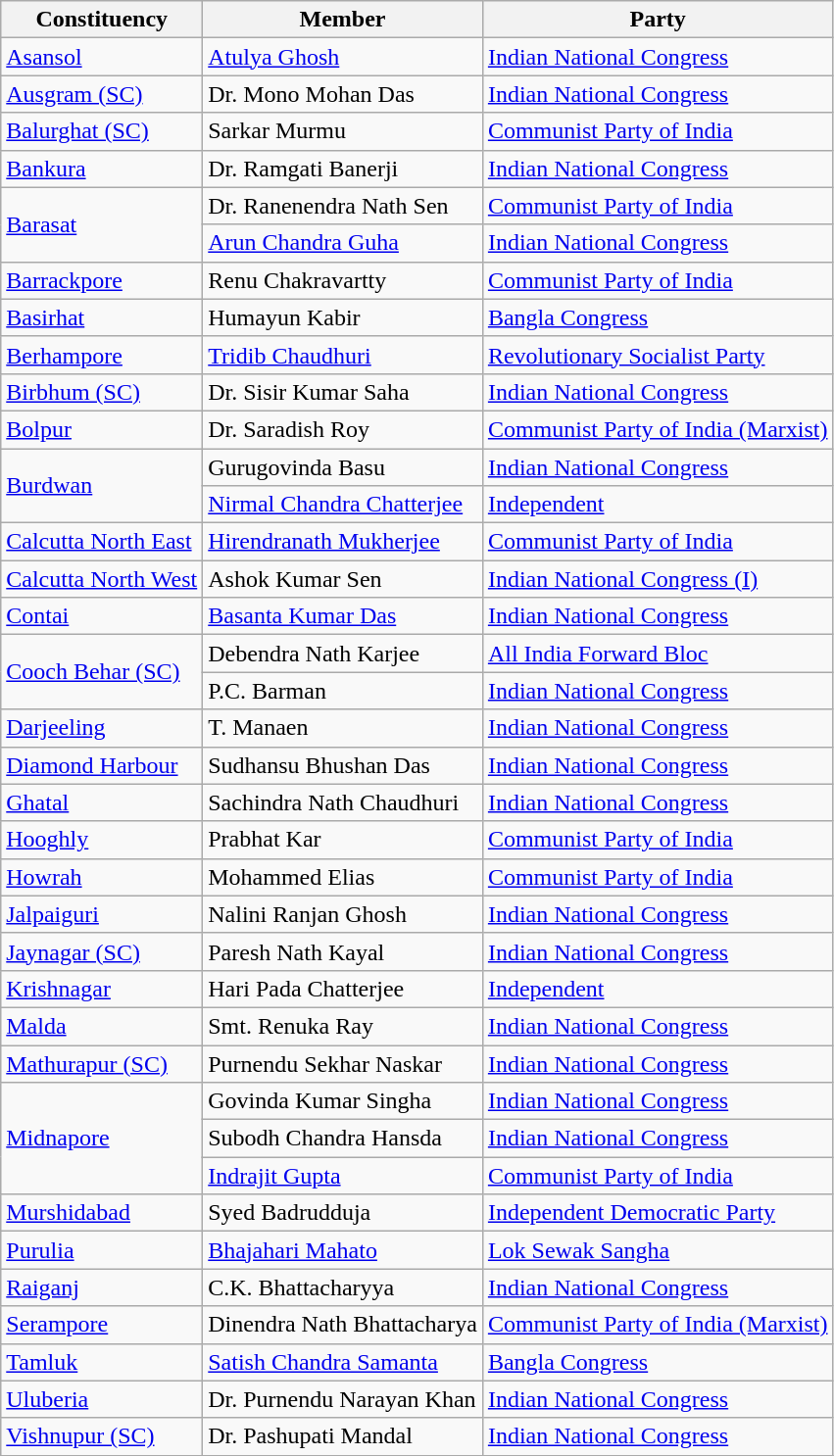<table class="wikitable sortable">
<tr>
<th>Constituency</th>
<th>Member</th>
<th>Party</th>
</tr>
<tr>
<td><a href='#'>Asansol</a></td>
<td><a href='#'>Atulya Ghosh</a></td>
<td><a href='#'>Indian National Congress</a></td>
</tr>
<tr>
<td><a href='#'>Ausgram (SC)</a></td>
<td>Dr. Mono Mohan Das</td>
<td><a href='#'>Indian National Congress</a></td>
</tr>
<tr>
<td><a href='#'>Balurghat (SC)</a></td>
<td>Sarkar Murmu</td>
<td><a href='#'>Communist Party of India</a></td>
</tr>
<tr>
<td><a href='#'>Bankura</a></td>
<td>Dr. Ramgati Banerji</td>
<td><a href='#'>Indian National Congress</a></td>
</tr>
<tr>
<td rowspan=2><a href='#'>Barasat</a></td>
<td>Dr. Ranenendra Nath Sen</td>
<td><a href='#'>Communist Party of India</a></td>
</tr>
<tr>
<td><a href='#'>Arun Chandra Guha</a></td>
<td><a href='#'>Indian National Congress</a></td>
</tr>
<tr>
<td><a href='#'>Barrackpore</a></td>
<td>Renu Chakravartty</td>
<td><a href='#'>Communist Party of India</a></td>
</tr>
<tr>
<td><a href='#'>Basirhat</a></td>
<td>Humayun Kabir</td>
<td><a href='#'>Bangla Congress</a></td>
</tr>
<tr>
<td><a href='#'>Berhampore</a></td>
<td><a href='#'>Tridib Chaudhuri</a></td>
<td><a href='#'>Revolutionary Socialist Party</a></td>
</tr>
<tr>
<td><a href='#'>Birbhum (SC)</a></td>
<td>Dr. Sisir Kumar Saha</td>
<td><a href='#'>Indian National Congress</a></td>
</tr>
<tr>
<td><a href='#'>Bolpur</a></td>
<td>Dr. Saradish Roy</td>
<td><a href='#'>Communist Party of India (Marxist)</a></td>
</tr>
<tr>
<td rowspan=2><a href='#'>Burdwan</a></td>
<td>Gurugovinda Basu</td>
<td><a href='#'>Indian National Congress</a></td>
</tr>
<tr>
<td><a href='#'>Nirmal Chandra Chatterjee</a></td>
<td><a href='#'>Independent</a></td>
</tr>
<tr>
<td><a href='#'>Calcutta North East</a></td>
<td><a href='#'>Hirendranath Mukherjee</a></td>
<td><a href='#'>Communist Party of India</a></td>
</tr>
<tr>
<td><a href='#'>Calcutta North West</a></td>
<td>Ashok Kumar Sen</td>
<td><a href='#'>Indian National Congress (I)</a></td>
</tr>
<tr>
<td><a href='#'>Contai</a></td>
<td><a href='#'>Basanta Kumar Das</a></td>
<td><a href='#'>Indian National Congress</a></td>
</tr>
<tr>
<td rowspan=2><a href='#'>Cooch Behar (SC)</a></td>
<td>Debendra Nath Karjee</td>
<td><a href='#'>All India Forward Bloc</a></td>
</tr>
<tr>
<td>P.C. Barman</td>
<td><a href='#'>Indian National Congress</a></td>
</tr>
<tr>
<td><a href='#'>Darjeeling</a></td>
<td>T. Manaen</td>
<td><a href='#'>Indian National Congress</a></td>
</tr>
<tr>
<td><a href='#'>Diamond Harbour</a></td>
<td>Sudhansu Bhushan Das</td>
<td><a href='#'>Indian National Congress</a></td>
</tr>
<tr>
<td><a href='#'>Ghatal</a></td>
<td>Sachindra Nath Chaudhuri</td>
<td><a href='#'>Indian National Congress</a></td>
</tr>
<tr>
<td><a href='#'>Hooghly</a></td>
<td>Prabhat Kar</td>
<td><a href='#'>Communist Party of India</a></td>
</tr>
<tr>
<td><a href='#'>Howrah</a></td>
<td>Mohammed Elias</td>
<td><a href='#'>Communist Party of India</a></td>
</tr>
<tr>
<td><a href='#'>Jalpaiguri</a></td>
<td>Nalini Ranjan Ghosh</td>
<td><a href='#'>Indian National Congress</a></td>
</tr>
<tr>
<td><a href='#'>Jaynagar (SC)</a></td>
<td>Paresh Nath Kayal</td>
<td><a href='#'>Indian National Congress</a></td>
</tr>
<tr>
<td><a href='#'>Krishnagar</a></td>
<td>Hari Pada Chatterjee</td>
<td><a href='#'>Independent</a></td>
</tr>
<tr>
<td><a href='#'>Malda</a></td>
<td>Smt. Renuka Ray</td>
<td><a href='#'>Indian National Congress</a></td>
</tr>
<tr>
<td><a href='#'>Mathurapur (SC)</a></td>
<td>Purnendu Sekhar Naskar</td>
<td><a href='#'>Indian National Congress</a></td>
</tr>
<tr>
<td rowspan=3><a href='#'>Midnapore</a></td>
<td>Govinda Kumar Singha</td>
<td><a href='#'>Indian National Congress</a></td>
</tr>
<tr>
<td>Subodh Chandra Hansda</td>
<td><a href='#'>Indian National Congress</a></td>
</tr>
<tr>
<td><a href='#'>Indrajit Gupta</a></td>
<td><a href='#'>Communist Party of India</a></td>
</tr>
<tr>
<td><a href='#'>Murshidabad</a></td>
<td>Syed Badrudduja</td>
<td><a href='#'>Independent Democratic Party</a></td>
</tr>
<tr>
<td><a href='#'>Purulia</a></td>
<td><a href='#'>Bhajahari Mahato</a></td>
<td><a href='#'>Lok Sewak Sangha</a></td>
</tr>
<tr>
<td><a href='#'>Raiganj</a></td>
<td>C.K. Bhattacharyya</td>
<td><a href='#'>Indian National Congress</a></td>
</tr>
<tr>
<td><a href='#'>Serampore</a></td>
<td>Dinendra Nath Bhattacharya</td>
<td><a href='#'>Communist Party of India (Marxist)</a></td>
</tr>
<tr>
<td><a href='#'>Tamluk</a></td>
<td><a href='#'>Satish Chandra Samanta</a></td>
<td><a href='#'>Bangla Congress</a></td>
</tr>
<tr>
<td><a href='#'>Uluberia</a></td>
<td>Dr. Purnendu Narayan Khan</td>
<td><a href='#'>Indian National Congress</a></td>
</tr>
<tr>
<td><a href='#'>Vishnupur (SC)</a></td>
<td>Dr. Pashupati Mandal</td>
<td><a href='#'>Indian National Congress</a></td>
</tr>
<tr>
</tr>
</table>
